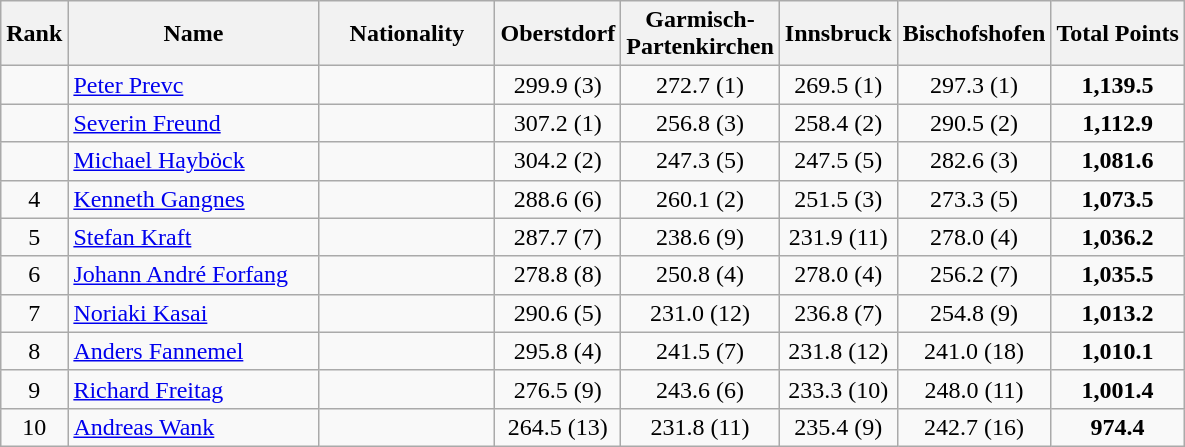<table class="wikitable sortable" style="text-align: center;">
<tr>
<th>Rank</th>
<th width=160>Name</th>
<th width=110>Nationality</th>
<th>Oberstdorf</th>
<th>Garmisch-<br>Partenkirchen</th>
<th>Innsbruck</th>
<th>Bischofshofen</th>
<th>Total Points</th>
</tr>
<tr>
<td></td>
<td align=left><a href='#'>Peter Prevc</a></td>
<td align=left></td>
<td>299.9 (3)</td>
<td>272.7 (1)</td>
<td>269.5 (1)</td>
<td>297.3 (1)</td>
<td><strong>1,139.5</strong></td>
</tr>
<tr>
<td></td>
<td align=left><a href='#'>Severin Freund</a></td>
<td align=left></td>
<td>307.2 (1)</td>
<td>256.8 (3)</td>
<td>258.4 (2)</td>
<td>290.5 (2)</td>
<td><strong>1,112.9</strong></td>
</tr>
<tr>
<td></td>
<td align=left><a href='#'>Michael Hayböck</a></td>
<td align=left></td>
<td>304.2 (2)</td>
<td>247.3 (5)</td>
<td>247.5 (5)</td>
<td>282.6 (3)</td>
<td><strong>1,081.6</strong></td>
</tr>
<tr>
<td>4</td>
<td align=left><a href='#'>Kenneth Gangnes</a></td>
<td align=left></td>
<td>288.6 (6)</td>
<td>260.1 (2)</td>
<td>251.5 (3)</td>
<td>273.3 (5)</td>
<td><strong>1,073.5</strong></td>
</tr>
<tr>
<td>5</td>
<td align=left><a href='#'>Stefan Kraft</a></td>
<td align=left></td>
<td>287.7 (7)</td>
<td>238.6 (9)</td>
<td>231.9 (11)</td>
<td>278.0 (4)</td>
<td><strong>1,036.2</strong></td>
</tr>
<tr>
<td>6</td>
<td align=left><a href='#'>Johann André Forfang</a></td>
<td align=left></td>
<td>278.8 (8)</td>
<td>250.8 (4)</td>
<td>278.0 (4)</td>
<td>256.2 (7)</td>
<td><strong>1,035.5</strong></td>
</tr>
<tr>
<td>7</td>
<td align=left><a href='#'>Noriaki Kasai</a></td>
<td align=left></td>
<td>290.6 (5)</td>
<td>231.0 (12)</td>
<td>236.8 (7)</td>
<td>254.8 (9)</td>
<td><strong>1,013.2</strong></td>
</tr>
<tr>
<td>8</td>
<td align=left><a href='#'>Anders Fannemel</a></td>
<td align=left></td>
<td>295.8 (4)</td>
<td>241.5 (7)</td>
<td>231.8 (12)</td>
<td>241.0 (18)</td>
<td><strong>1,010.1</strong></td>
</tr>
<tr>
<td>9</td>
<td align=left><a href='#'>Richard Freitag</a></td>
<td align=left></td>
<td>276.5 (9)</td>
<td>243.6 (6)</td>
<td>233.3 (10)</td>
<td>248.0 (11)</td>
<td><strong>1,001.4</strong></td>
</tr>
<tr>
<td>10</td>
<td align=left><a href='#'>Andreas Wank</a></td>
<td align=left></td>
<td>264.5 (13)</td>
<td>231.8 (11)</td>
<td>235.4 (9)</td>
<td>242.7 (16)</td>
<td><strong>974.4</strong></td>
</tr>
</table>
